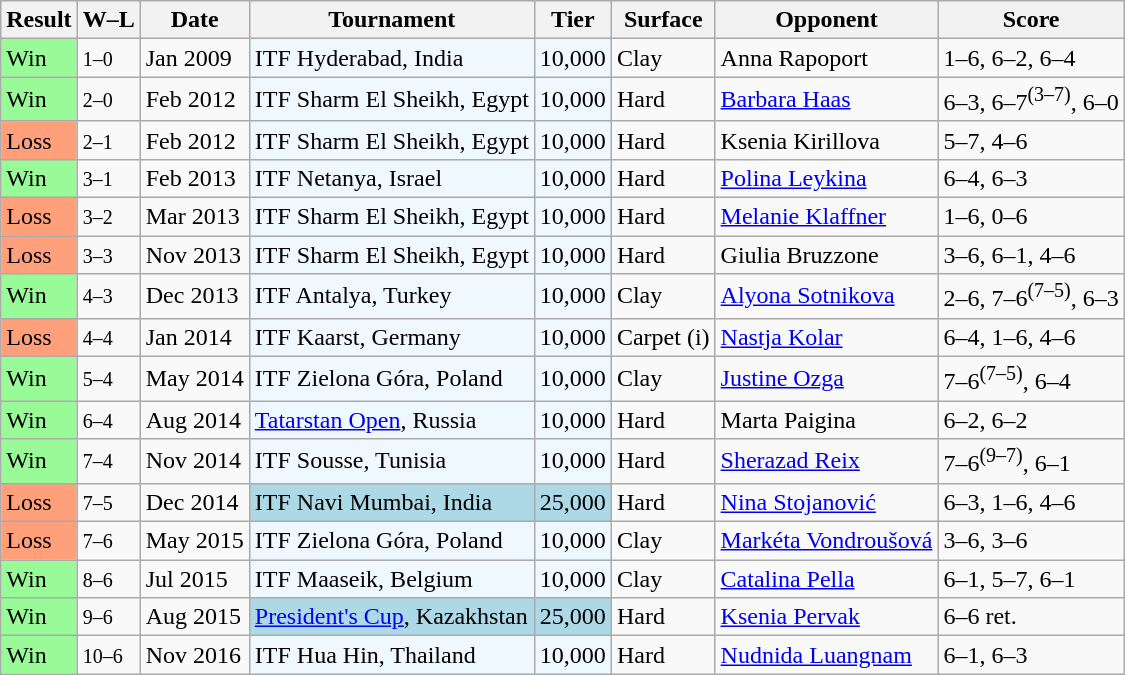<table class="sortable wikitable">
<tr>
<th>Result</th>
<th class="unsortable">W–L</th>
<th>Date</th>
<th>Tournament</th>
<th>Tier</th>
<th>Surface</th>
<th>Opponent</th>
<th class="unsortable">Score</th>
</tr>
<tr>
<td style="background:#98fb98;">Win</td>
<td><small>1–0</small></td>
<td>Jan 2009</td>
<td style="background:#f0f8ff;">ITF Hyderabad, India</td>
<td style="background:#f0f8ff;">10,000</td>
<td>Clay</td>
<td> Anna Rapoport</td>
<td>1–6, 6–2, 6–4</td>
</tr>
<tr>
<td style="background:#98fb98;">Win</td>
<td><small>2–0</small></td>
<td>Feb 2012</td>
<td style="background:#f0f8ff;">ITF Sharm El Sheikh, Egypt</td>
<td style="background:#f0f8ff;">10,000</td>
<td>Hard</td>
<td> <a href='#'>Barbara Haas</a></td>
<td>6–3, 6–7<sup>(3–7)</sup>, 6–0</td>
</tr>
<tr>
<td style="background:#ffa07a;">Loss</td>
<td><small>2–1</small></td>
<td>Feb 2012</td>
<td style="background:#f0f8ff;">ITF Sharm El Sheikh, Egypt</td>
<td style="background:#f0f8ff;">10,000</td>
<td>Hard</td>
<td> Ksenia Kirillova</td>
<td>5–7, 4–6</td>
</tr>
<tr>
<td style="background:#98fb98;">Win</td>
<td><small>3–1</small></td>
<td>Feb 2013</td>
<td style="background:#f0f8ff;">ITF Netanya, Israel</td>
<td style="background:#f0f8ff;">10,000</td>
<td>Hard</td>
<td> <a href='#'>Polina Leykina</a></td>
<td>6–4, 6–3</td>
</tr>
<tr>
<td style="background:#ffa07a;">Loss</td>
<td><small>3–2</small></td>
<td>Mar 2013</td>
<td style="background:#f0f8ff;">ITF Sharm El Sheikh, Egypt</td>
<td style="background:#f0f8ff;">10,000</td>
<td>Hard</td>
<td> <a href='#'>Melanie Klaffner</a></td>
<td>1–6, 0–6</td>
</tr>
<tr>
<td style="background:#ffa07a;">Loss</td>
<td><small>3–3</small></td>
<td>Nov 2013</td>
<td style="background:#f0f8ff;">ITF Sharm El Sheikh, Egypt</td>
<td style="background:#f0f8ff;">10,000</td>
<td>Hard</td>
<td> Giulia Bruzzone</td>
<td>3–6, 6–1, 4–6</td>
</tr>
<tr>
<td style="background:#98fb98;">Win</td>
<td><small>4–3</small></td>
<td>Dec 2013</td>
<td style="background:#f0f8ff;">ITF Antalya, Turkey</td>
<td style="background:#f0f8ff;">10,000</td>
<td>Clay</td>
<td> <a href='#'>Alyona Sotnikova</a></td>
<td>2–6, 7–6<sup>(7–5)</sup>, 6–3</td>
</tr>
<tr>
<td style="background:#ffa07a;">Loss</td>
<td><small>4–4</small></td>
<td>Jan 2014</td>
<td style="background:#f0f8ff;">ITF Kaarst, Germany</td>
<td style="background:#f0f8ff;">10,000</td>
<td>Carpet (i)</td>
<td> <a href='#'>Nastja Kolar</a></td>
<td>6–4, 1–6, 4–6</td>
</tr>
<tr>
<td style="background:#98fb98;">Win</td>
<td><small>5–4</small></td>
<td>May 2014</td>
<td style="background:#f0f8ff;">ITF Zielona Góra, Poland</td>
<td style="background:#f0f8ff;">10,000</td>
<td>Clay</td>
<td> <a href='#'>Justine Ozga</a></td>
<td>7–6<sup>(7–5)</sup>, 6–4</td>
</tr>
<tr>
<td style="background:#98fb98;">Win</td>
<td><small>6–4</small></td>
<td>Aug 2014</td>
<td style="background:#f0f8ff;"><a href='#'>Tatarstan Open</a>, Russia</td>
<td style="background:#f0f8ff;">10,000</td>
<td>Hard</td>
<td> Marta Paigina</td>
<td>6–2, 6–2</td>
</tr>
<tr>
<td style="background:#98fb98;">Win</td>
<td><small>7–4</small></td>
<td>Nov 2014</td>
<td style="background:#f0f8ff;">ITF Sousse, Tunisia</td>
<td style="background:#f0f8ff;">10,000</td>
<td>Hard</td>
<td> <a href='#'>Sherazad Reix</a></td>
<td>7–6<sup>(9–7)</sup>, 6–1</td>
</tr>
<tr>
<td style="background:#ffa07a;">Loss</td>
<td><small>7–5</small></td>
<td>Dec 2014</td>
<td style="background:lightblue;">ITF Navi Mumbai, India</td>
<td style="background:lightblue;">25,000</td>
<td>Hard</td>
<td> <a href='#'>Nina Stojanović</a></td>
<td>6–3, 1–6, 4–6</td>
</tr>
<tr>
<td style="background:#ffa07a;">Loss</td>
<td><small>7–6</small></td>
<td>May 2015</td>
<td style="background:#f0f8ff;">ITF Zielona Góra, Poland</td>
<td style="background:#f0f8ff;">10,000</td>
<td>Clay</td>
<td> <a href='#'>Markéta Vondroušová</a></td>
<td>3–6, 3–6</td>
</tr>
<tr>
<td style="background:#98fb98;">Win</td>
<td><small>8–6</small></td>
<td>Jul 2015</td>
<td style="background:#f0f8ff;">ITF Maaseik, Belgium</td>
<td style="background:#f0f8ff;">10,000</td>
<td>Clay</td>
<td> <a href='#'>Catalina Pella</a></td>
<td>6–1, 5–7, 6–1</td>
</tr>
<tr>
<td style="background:#98fb98;">Win</td>
<td><small>9–6</small></td>
<td>Aug 2015</td>
<td style="background:lightblue;"><a href='#'>President's Cup</a>, Kazakhstan</td>
<td style="background:lightblue;">25,000</td>
<td>Hard</td>
<td> <a href='#'>Ksenia Pervak</a></td>
<td>6–6 ret.</td>
</tr>
<tr>
<td style="background:#98fb98;">Win</td>
<td><small>10–6</small></td>
<td>Nov 2016</td>
<td style="background:#f0f8ff;">ITF Hua Hin, Thailand</td>
<td style="background:#f0f8ff;">10,000</td>
<td>Hard</td>
<td> <a href='#'>Nudnida Luangnam</a></td>
<td>6–1, 6–3</td>
</tr>
</table>
